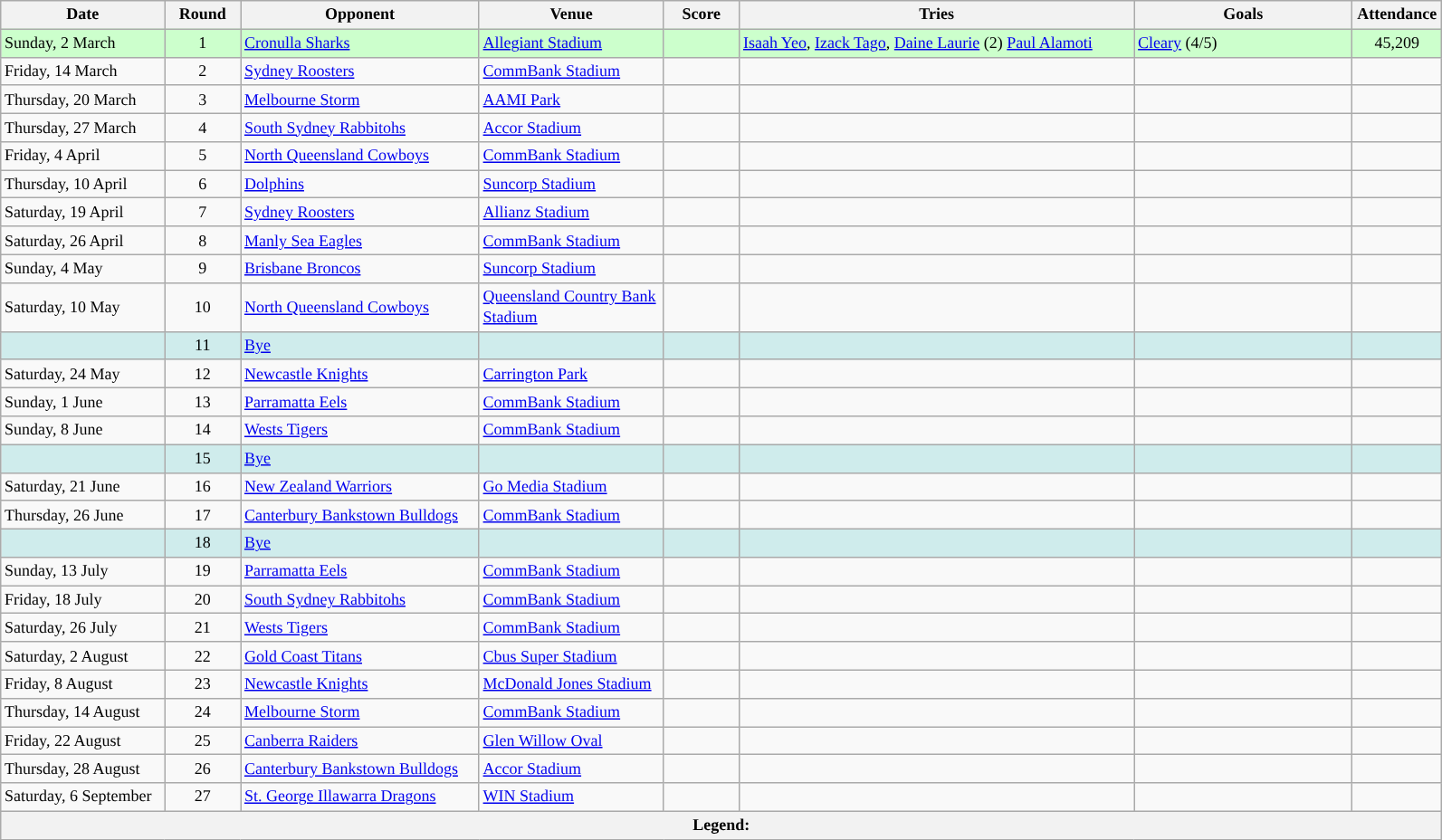<table class="wikitable" style="font-size:75%;">
<tr>
<th style="width:115px;">Date</th>
<th style="width:50px;">Round</th>
<th style="width:170px;">Opponent</th>
<th style="width:130px;">Venue</th>
<th style="width:50px;">Score</th>
<th style="width:285px;">Tries</th>
<th style="width:155px;">Goals</th>
<th style="width:60px;">Attendance</th>
</tr>
<tr style="background:#CCFFCC">
<td>Sunday, 2 March</td>
<td style="text-align:center;">1</td>
<td> <a href='#'>Cronulla Sharks</a></td>
<td><a href='#'>Allegiant Stadium</a></td>
<td style="text-align:center;"></td>
<td><a href='#'>Isaah Yeo</a>, <a href='#'>Izack Tago</a>, <a href='#'>Daine Laurie</a> (2) <a href='#'>Paul Alamoti</a></td>
<td><a href='#'>Cleary</a> (4/5)</td>
<td style="text-align:center;">45,209</td>
</tr>
<tr style="background:">
<td>Friday, 14 March</td>
<td style="text-align:center;">2</td>
<td> <a href='#'>Sydney Roosters</a></td>
<td><a href='#'>CommBank Stadium</a></td>
<td style="text-align:center;"></td>
<td></td>
<td></td>
<td style="text-align:center;"></td>
</tr>
<tr style="background:">
<td>Thursday, 20 March</td>
<td style="text-align:center;">3</td>
<td> <a href='#'>Melbourne Storm</a></td>
<td><a href='#'>AAMI Park</a></td>
<td style="text-align:center;"></td>
<td></td>
<td></td>
<td style="text-align:center;"></td>
</tr>
<tr style="background:">
<td>Thursday, 27 March</td>
<td style="text-align:center;">4</td>
<td> <a href='#'>South Sydney Rabbitohs</a></td>
<td><a href='#'>Accor Stadium</a></td>
<td style="text-align:center;"></td>
<td></td>
<td></td>
<td style="text-align:center;"></td>
</tr>
<tr style="background:">
<td>Friday, 4 April</td>
<td style="text-align:center;">5</td>
<td> <a href='#'>North Queensland Cowboys</a></td>
<td><a href='#'>CommBank Stadium</a></td>
<td style="text-align:center;"></td>
<td></td>
<td></td>
<td style="text-align:center;"></td>
</tr>
<tr style="background:">
<td>Thursday, 10 April</td>
<td style="text-align:center;">6</td>
<td> <a href='#'>Dolphins</a></td>
<td><a href='#'>Suncorp Stadium</a></td>
<td style="text-align:center;"></td>
<td></td>
<td></td>
<td style="text-align:center;"></td>
</tr>
<tr style="background:">
<td>Saturday, 19 April</td>
<td style="text-align:center;">7</td>
<td> <a href='#'>Sydney Roosters</a></td>
<td><a href='#'>Allianz Stadium</a></td>
<td style="text-align:center;"></td>
<td></td>
<td></td>
<td style="text-align:center;"></td>
</tr>
<tr style="background:">
<td>Saturday, 26 April</td>
<td style="text-align:center;">8</td>
<td> <a href='#'>Manly Sea Eagles</a></td>
<td><a href='#'>CommBank Stadium</a></td>
<td style="text-align:center;"></td>
<td></td>
<td></td>
<td style="text-align:center;"></td>
</tr>
<tr style="background:">
<td>Sunday, 4 May</td>
<td style="text-align:center;">9</td>
<td> <a href='#'>Brisbane Broncos</a></td>
<td><a href='#'>Suncorp Stadium</a></td>
<td style="text-align:center;"></td>
<td></td>
<td></td>
<td style="text-align:center;"></td>
</tr>
<tr style="background:">
<td>Saturday, 10 May</td>
<td style="text-align:center;">10</td>
<td> <a href='#'>North Queensland Cowboys</a></td>
<td><a href='#'>Queensland Country Bank Stadium</a></td>
<td style="text-align:center;"></td>
<td></td>
<td></td>
<td style="text-align:center;"></td>
</tr>
<tr bgcolor= #CFECEC>
<td></td>
<td style="text-align:center;">11</td>
<td><a href='#'>Bye</a></td>
<td></td>
<td></td>
<td></td>
<td></td>
<td></td>
</tr>
<tr style="background:">
<td>Saturday, 24 May</td>
<td style="text-align:center;">12</td>
<td> <a href='#'>Newcastle Knights</a></td>
<td><a href='#'>Carrington Park</a></td>
<td style="text-align:center;"></td>
<td></td>
<td></td>
<td style="text-align:center;"></td>
</tr>
<tr style="background:">
<td>Sunday, 1 June</td>
<td style="text-align:center;">13</td>
<td> <a href='#'>Parramatta Eels</a></td>
<td><a href='#'>CommBank Stadium</a></td>
<td style="text-align:center;"></td>
<td></td>
<td></td>
<td style="text-align:center;"></td>
</tr>
<tr style="background:">
<td>Sunday, 8 June</td>
<td style="text-align:center;">14</td>
<td> <a href='#'>Wests Tigers</a></td>
<td><a href='#'>CommBank Stadium</a></td>
<td style="text-align:center;"></td>
<td></td>
<td></td>
<td style="text-align:center;"></td>
</tr>
<tr bgcolor= #CFECEC>
<td></td>
<td style="text-align:center;">15</td>
<td><a href='#'>Bye</a></td>
<td></td>
<td></td>
<td></td>
<td></td>
<td></td>
</tr>
<tr style="background:">
<td>Saturday, 21 June</td>
<td style="text-align:center;">16</td>
<td> <a href='#'>New Zealand Warriors</a></td>
<td><a href='#'>Go Media Stadium</a></td>
<td style="text-align:center;"></td>
<td></td>
<td></td>
<td style="text-align:center;"></td>
</tr>
<tr style="background:">
<td>Thursday, 26 June</td>
<td style="text-align:center;">17</td>
<td> <a href='#'>Canterbury Bankstown Bulldogs</a></td>
<td><a href='#'>CommBank Stadium</a></td>
<td style="text-align:center;"></td>
<td></td>
<td></td>
<td style="text-align:center;"></td>
</tr>
<tr bgcolor= #CFECEC>
<td></td>
<td style="text-align:center;">18</td>
<td><a href='#'>Bye</a></td>
<td></td>
<td></td>
<td></td>
<td></td>
<td></td>
</tr>
<tr style="background:">
<td>Sunday, 13 July</td>
<td style="text-align:center;">19</td>
<td> <a href='#'>Parramatta Eels</a></td>
<td><a href='#'>CommBank Stadium</a></td>
<td style="text-align:center;"></td>
<td></td>
<td></td>
<td style="text-align:center;"></td>
</tr>
<tr style="background:">
<td>Friday, 18 July</td>
<td style="text-align:center;">20</td>
<td> <a href='#'>South Sydney Rabbitohs</a></td>
<td><a href='#'>CommBank Stadium</a></td>
<td style="text-align:center;"></td>
<td></td>
<td></td>
<td style="text-align:center;"></td>
</tr>
<tr style="background:">
<td>Saturday, 26 July</td>
<td style="text-align:center;">21</td>
<td> <a href='#'>Wests Tigers</a></td>
<td><a href='#'>CommBank Stadium</a></td>
<td style="text-align:center;"></td>
<td></td>
<td></td>
<td style="text-align:center;"></td>
</tr>
<tr style="background:">
<td>Saturday, 2 August</td>
<td style="text-align:center;">22</td>
<td> <a href='#'>Gold Coast Titans</a></td>
<td><a href='#'>Cbus Super Stadium</a></td>
<td style="text-align:center;"></td>
<td></td>
<td></td>
<td style="text-align:center;"></td>
</tr>
<tr style="background:">
<td>Friday, 8 August</td>
<td style="text-align:center;">23</td>
<td> <a href='#'>Newcastle Knights</a></td>
<td><a href='#'>McDonald Jones Stadium</a></td>
<td style="text-align:center;"></td>
<td></td>
<td></td>
<td style="text-align:center;"></td>
</tr>
<tr style="background:">
<td>Thursday, 14 August</td>
<td style="text-align:center;">24</td>
<td> <a href='#'>Melbourne Storm</a></td>
<td><a href='#'>CommBank Stadium</a></td>
<td style="text-align:center;"></td>
<td></td>
<td></td>
<td style="text-align:center;"></td>
</tr>
<tr style="background:">
<td>Friday, 22 August</td>
<td style="text-align:center;">25</td>
<td> <a href='#'>Canberra Raiders</a></td>
<td><a href='#'>Glen Willow Oval</a></td>
<td style="text-align:center;"></td>
<td></td>
<td></td>
<td style="text-align:center;"></td>
</tr>
<tr style="background:">
<td>Thursday, 28 August</td>
<td style="text-align:center;">26</td>
<td> <a href='#'>Canterbury Bankstown Bulldogs</a></td>
<td><a href='#'>Accor Stadium</a></td>
<td style="text-align:center;"></td>
<td></td>
<td></td>
<td style="text-align:center;"></td>
</tr>
<tr style="background:">
<td>Saturday, 6 September</td>
<td style="text-align:center;">27</td>
<td> <a href='#'>St. George Illawarra Dragons</a></td>
<td><a href='#'>WIN Stadium</a></td>
<td style="text-align:center;"></td>
<td></td>
<td></td>
<td style="text-align:center;"></td>
</tr>
<tr>
<th colspan="9">Legend:    </th>
</tr>
</table>
